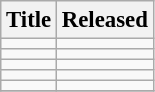<table class="wikitable" style="font-size:95%">
<tr>
<th>Title</th>
<th>Released</th>
</tr>
<tr>
<td></td>
<td></td>
</tr>
<tr>
<td></td>
<td></td>
</tr>
<tr>
<td></td>
<td></td>
</tr>
<tr>
<td></td>
<td></td>
</tr>
<tr>
<td></td>
<td></td>
</tr>
<tr>
</tr>
</table>
